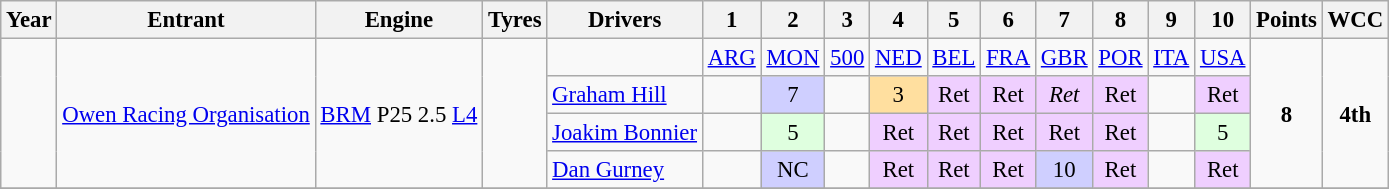<table class="wikitable" style="text-align:center; font-size:95%">
<tr>
<th>Year</th>
<th>Entrant</th>
<th>Engine</th>
<th>Tyres</th>
<th>Drivers</th>
<th>1</th>
<th>2</th>
<th>3</th>
<th>4</th>
<th>5</th>
<th>6</th>
<th>7</th>
<th>8</th>
<th>9</th>
<th>10</th>
<th>Points</th>
<th>WCC</th>
</tr>
<tr>
<td rowspan="4"></td>
<td rowspan="4"><a href='#'>Owen Racing Organisation</a></td>
<td rowspan="4"><a href='#'>BRM</a> P25 2.5 <a href='#'>L4</a></td>
<td rowspan="4"></td>
<td></td>
<td><a href='#'>ARG</a></td>
<td><a href='#'>MON</a></td>
<td><a href='#'>500</a></td>
<td><a href='#'>NED</a></td>
<td><a href='#'>BEL</a></td>
<td><a href='#'>FRA</a></td>
<td><a href='#'>GBR</a></td>
<td><a href='#'>POR</a></td>
<td><a href='#'>ITA</a></td>
<td><a href='#'>USA</a></td>
<td rowspan="4"><strong>8</strong></td>
<td rowspan="4"><strong>4th</strong></td>
</tr>
<tr>
<td align="left"><a href='#'>Graham Hill</a></td>
<td></td>
<td style="background:#CFCFFF;">7</td>
<td></td>
<td style="background:#FFDF9F;">3</td>
<td style="background:#EFCFFF;">Ret</td>
<td style="background:#EFCFFF;">Ret</td>
<td style="background:#EFCFFF;"><em>Ret</em></td>
<td style="background:#EFCFFF;">Ret</td>
<td></td>
<td style="background:#EFCFFF;">Ret</td>
</tr>
<tr>
<td align="left"><a href='#'>Joakim Bonnier</a></td>
<td></td>
<td style="background:#DFFFDF;">5</td>
<td></td>
<td style="background:#EFCFFF;">Ret</td>
<td style="background:#EFCFFF;">Ret</td>
<td style="background:#EFCFFF;">Ret</td>
<td style="background:#EFCFFF;">Ret</td>
<td style="background:#EFCFFF;">Ret</td>
<td></td>
<td style="background:#DFFFDF;">5</td>
</tr>
<tr>
<td align="left"><a href='#'>Dan Gurney</a></td>
<td></td>
<td style="background:#CFCFFF;">NC</td>
<td></td>
<td style="background:#EFCFFF;">Ret</td>
<td style="background:#EFCFFF;">Ret</td>
<td style="background:#EFCFFF;">Ret</td>
<td style="background:#CFCFFF;">10</td>
<td style="background:#EFCFFF;">Ret</td>
<td></td>
<td style="background:#EFCFFF;">Ret</td>
</tr>
<tr>
</tr>
</table>
